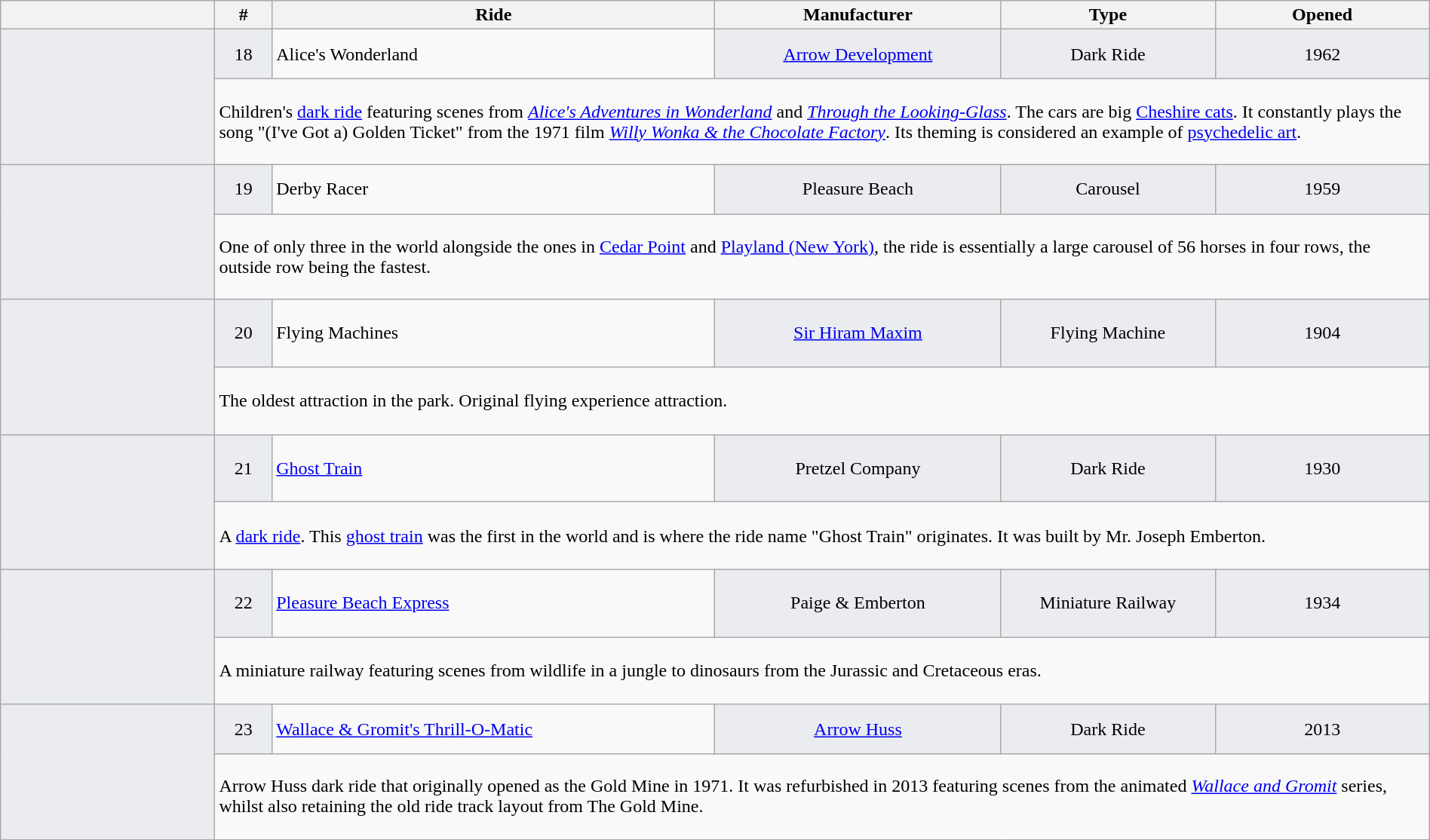<table class="wikitable" style width="100%">
<tr>
<th style width="15%" style="background: #02AC5C;"></th>
<th style width="4%" style="background: #02AC5C;">#</th>
<th style width="31%" style="text-align: left; background: #02AC5C;">Ride</th>
<th style width="20%" style="background: #02AC5C;">Manufacturer</th>
<th style width="15%" style="background: #02AC5C;">Type</th>
<th style width="15%" style="background: #02AC5C;">Opened</th>
</tr>
<tr>
<td rowspan="2" style="background:#EAECF0; text-align: center; height: 7em;"></td>
<td colspan="1" style="background:#EAECF0; text-align: center;">18</td>
<td colspan="1" style="text-align: left;" style="background:#EAECF0;">Alice's Wonderland</td>
<td colspan="1" style="background:#EAECF0; text-align: center;"><a href='#'>Arrow Development</a></td>
<td colspan="1" style="background:#EAECF0; text-align: center;">Dark Ride</td>
<td colspan="1" style="background:#EAECF0; text-align: center;">1962</td>
</tr>
<tr>
<td colspan="5" style="text-align: left;">Children's <a href='#'>dark ride</a> featuring scenes from <em><a href='#'>Alice's Adventures in Wonderland</a></em> and <em><a href='#'>Through the Looking-Glass</a></em>. The cars are big <a href='#'>Cheshire cats</a>. It constantly plays the song "(I've Got a) Golden Ticket" from the 1971 film <em><a href='#'>Willy Wonka & the Chocolate Factory</a></em>. Its theming is considered an example of <a href='#'>psychedelic art</a>.</td>
</tr>
<tr>
<td rowspan="2" style="background:#EAECF0; text-align: center; height: 7em;"></td>
<td colspan="1" style="background:#EAECF0; text-align: center;">19</td>
<td colspan="1" style="text-align: left;" style="background:#EAECF0;">Derby Racer</td>
<td colspan="1" style="background:#EAECF0; text-align: center;">Pleasure Beach</td>
<td colspan="1" style="background:#EAECF0; text-align: center;">Carousel</td>
<td colspan="1" style="background:#EAECF0; text-align: center;">1959</td>
</tr>
<tr>
<td colspan="5" style="text-align: left;">One of only three in the world alongside the ones in <a href='#'>Cedar Point</a> and <a href='#'>Playland (New York)</a>, the ride is essentially a large carousel of 56 horses in four rows, the outside row being the fastest.</td>
</tr>
<tr>
<td rowspan="2" style="background:#EAECF0; text-align: center; height: 7em;"></td>
<td colspan="1" style="background:#EAECF0; text-align: center;">20</td>
<td colspan="1" style="text-align: left;" style="background:#EAECF0;">Flying Machines</td>
<td colspan="1" style="background:#EAECF0; text-align: center;"><a href='#'>Sir Hiram Maxim</a></td>
<td colspan="1" style="background:#EAECF0; text-align: center;">Flying Machine</td>
<td colspan="1" style="background:#EAECF0; text-align: center;">1904</td>
</tr>
<tr>
<td colspan="5" style="text-align: left;">The oldest attraction in the park. Original flying experience attraction.</td>
</tr>
<tr>
<td rowspan="2" style="background:#EAECF0; text-align: center; height: 7em;"></td>
<td colspan="1" style="background:#EAECF0; text-align: center;">21</td>
<td colspan="1" style="text-align: left;" style="background:#EAECF0;"><a href='#'>Ghost Train</a></td>
<td colspan="1" style="background:#EAECF0; text-align: center;">Pretzel Company</td>
<td colspan="1" style="background:#EAECF0; text-align: center;">Dark Ride</td>
<td colspan="1" style="background:#EAECF0; text-align: center;">1930</td>
</tr>
<tr>
<td colspan="5" style="text-align: left;">A <a href='#'>dark ride</a>. This <a href='#'>ghost train</a> was the first in the world and is where the ride name "Ghost Train" originates. It was built by Mr. Joseph Emberton.</td>
</tr>
<tr>
<td rowspan="2" style="background:#EAECF0; text-align: center; height: 7em;"></td>
<td colspan="1" style="background:#EAECF0; text-align: center;">22</td>
<td colspan="1" style="text-align: left;" style="background:#EAECF0;"><a href='#'>Pleasure Beach Express</a></td>
<td colspan="1" style="background:#EAECF0; text-align: center;">Paige & Emberton</td>
<td colspan="1" style="background:#EAECF0; text-align: center;">Miniature Railway</td>
<td colspan="1" style="background:#EAECF0; text-align: center;">1934</td>
</tr>
<tr>
<td colspan="5" style="text-align: left;">A miniature railway featuring scenes from wildlife in a jungle to dinosaurs from the Jurassic and Cretaceous eras.</td>
</tr>
<tr>
<td rowspan="2" style="background:#EAECF0; text-align: center; height: 7em;"></td>
<td colspan="1" style="background:#EAECF0; text-align: center;">23</td>
<td colspan="1" style="text-align: left;" style="background:#EAECF0;"><a href='#'>Wallace & Gromit's Thrill-O-Matic</a></td>
<td colspan="1" style="background:#EAECF0; text-align: center;"><a href='#'>Arrow Huss</a></td>
<td colspan="1" style="background:#EAECF0; text-align: center;">Dark Ride</td>
<td colspan="1" style="background:#EAECF0; text-align: center;">2013</td>
</tr>
<tr>
<td colspan="5" style="text-align: left;">Arrow Huss dark ride that originally opened as the Gold Mine in 1971. It was refurbished in 2013 featuring scenes from the animated <em><a href='#'>Wallace and Gromit</a></em> series, whilst also retaining the old ride track layout from The Gold Mine.</td>
</tr>
</table>
